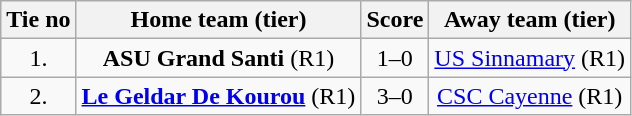<table class="wikitable" style="text-align: center">
<tr>
<th>Tie no</th>
<th>Home team (tier)</th>
<th>Score</th>
<th>Away team (tier)</th>
</tr>
<tr>
<td>1.</td>
<td><strong>ASU Grand Santi</strong> (R1)</td>
<td>1–0</td>
<td><a href='#'>US Sinnamary</a> (R1)</td>
</tr>
<tr>
<td>2.</td>
<td><strong><a href='#'>Le Geldar De Kourou</a></strong> (R1)</td>
<td>3–0</td>
<td><a href='#'>CSC Cayenne</a> (R1)</td>
</tr>
</table>
